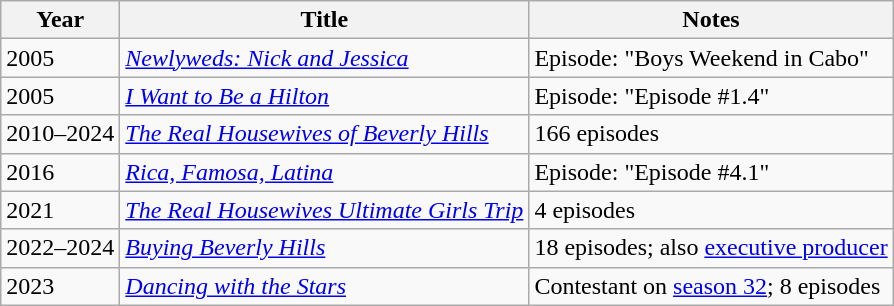<table class="wikitable">
<tr>
<th>Year</th>
<th>Title</th>
<th>Notes</th>
</tr>
<tr>
<td>2005</td>
<td><em><a href='#'>Newlyweds: Nick and Jessica</a></em></td>
<td>Episode: "Boys Weekend in Cabo"</td>
</tr>
<tr>
<td>2005</td>
<td><em><a href='#'>I Want to Be a Hilton</a></em></td>
<td>Episode: "Episode #1.4"</td>
</tr>
<tr>
<td>2010–2024</td>
<td><em><a href='#'>The Real Housewives of Beverly Hills</a></em></td>
<td>166 episodes</td>
</tr>
<tr>
<td>2016</td>
<td><em><a href='#'>Rica, Famosa, Latina</a></em></td>
<td>Episode: "Episode #4.1"</td>
</tr>
<tr>
<td>2021</td>
<td><em><a href='#'>The Real Housewives Ultimate Girls Trip</a></em></td>
<td>4 episodes</td>
</tr>
<tr>
<td>2022–2024</td>
<td><em><a href='#'>Buying Beverly Hills</a></em></td>
<td>18 episodes; also <a href='#'>executive producer</a></td>
</tr>
<tr>
<td>2023</td>
<td><em><a href='#'>Dancing with the Stars</a></em></td>
<td>Contestant on <a href='#'>season 32</a>; 8 episodes</td>
</tr>
</table>
